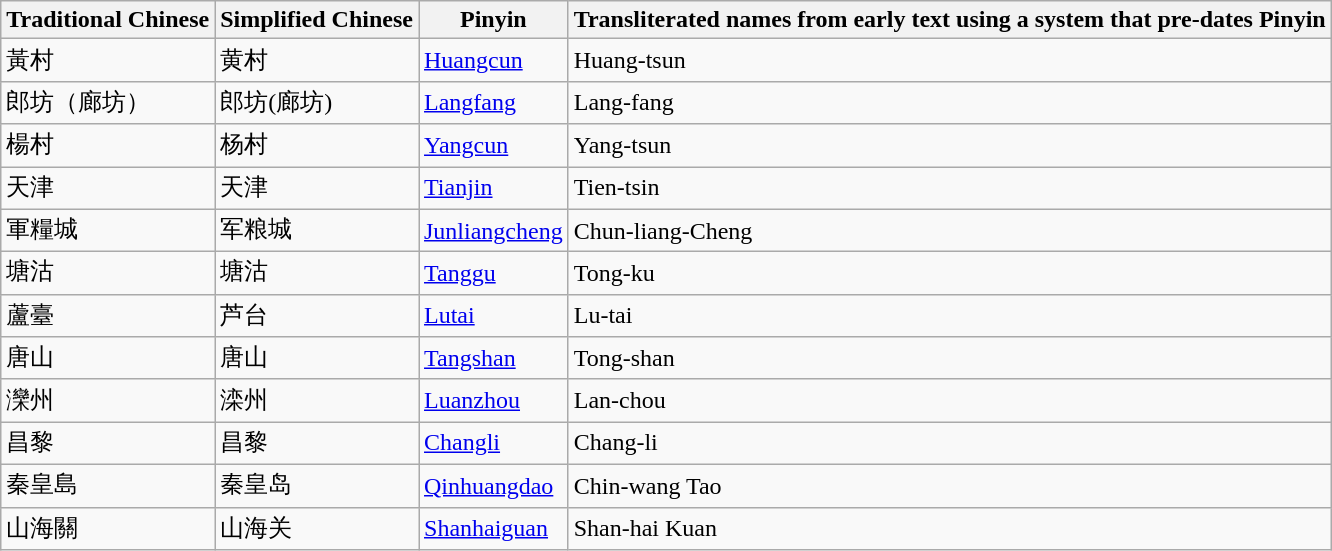<table class="wikitable">
<tr>
<th>Traditional Chinese</th>
<th>Simplified Chinese</th>
<th>Pinyin</th>
<th>Transliterated names from early text using a system that pre-dates Pinyin</th>
</tr>
<tr>
<td>黃村</td>
<td>黄村</td>
<td><a href='#'>Huangcun</a></td>
<td>Huang-tsun</td>
</tr>
<tr>
<td>郎坊（廊坊）</td>
<td>郎坊(廊坊)</td>
<td><a href='#'>Langfang</a></td>
<td>Lang-fang</td>
</tr>
<tr>
<td>楊村</td>
<td>杨村</td>
<td><a href='#'>Yangcun</a></td>
<td>Yang-tsun</td>
</tr>
<tr>
<td>天津</td>
<td>天津</td>
<td><a href='#'>Tianjin</a></td>
<td>Tien-tsin</td>
</tr>
<tr>
<td>軍糧城</td>
<td>军粮城</td>
<td><a href='#'>Junliangcheng</a></td>
<td>Chun-liang-Cheng</td>
</tr>
<tr>
<td>塘沽</td>
<td>塘沽</td>
<td><a href='#'>Tanggu</a></td>
<td>Tong-ku</td>
</tr>
<tr>
<td>蘆臺</td>
<td>芦台</td>
<td><a href='#'>Lutai</a></td>
<td>Lu-tai</td>
</tr>
<tr>
<td>唐山</td>
<td>唐山</td>
<td><a href='#'>Tangshan</a></td>
<td>Tong-shan</td>
</tr>
<tr>
<td>灤州</td>
<td>滦州</td>
<td><a href='#'>Luanzhou</a></td>
<td>Lan-chou</td>
</tr>
<tr>
<td>昌黎</td>
<td>昌黎</td>
<td><a href='#'>Changli</a></td>
<td>Chang-li</td>
</tr>
<tr>
<td>秦皇島</td>
<td>秦皇岛</td>
<td><a href='#'>Qinhuangdao</a></td>
<td>Chin-wang Tao</td>
</tr>
<tr>
<td>山海關</td>
<td>山海关</td>
<td><a href='#'>Shanhaiguan</a></td>
<td>Shan-hai Kuan</td>
</tr>
</table>
